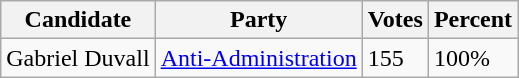<table class=wikitable>
<tr>
<th>Candidate</th>
<th>Party</th>
<th>Votes</th>
<th>Percent</th>
</tr>
<tr>
<td>Gabriel Duvall</td>
<td><a href='#'>Anti-Administration</a></td>
<td>155</td>
<td>100%</td>
</tr>
</table>
